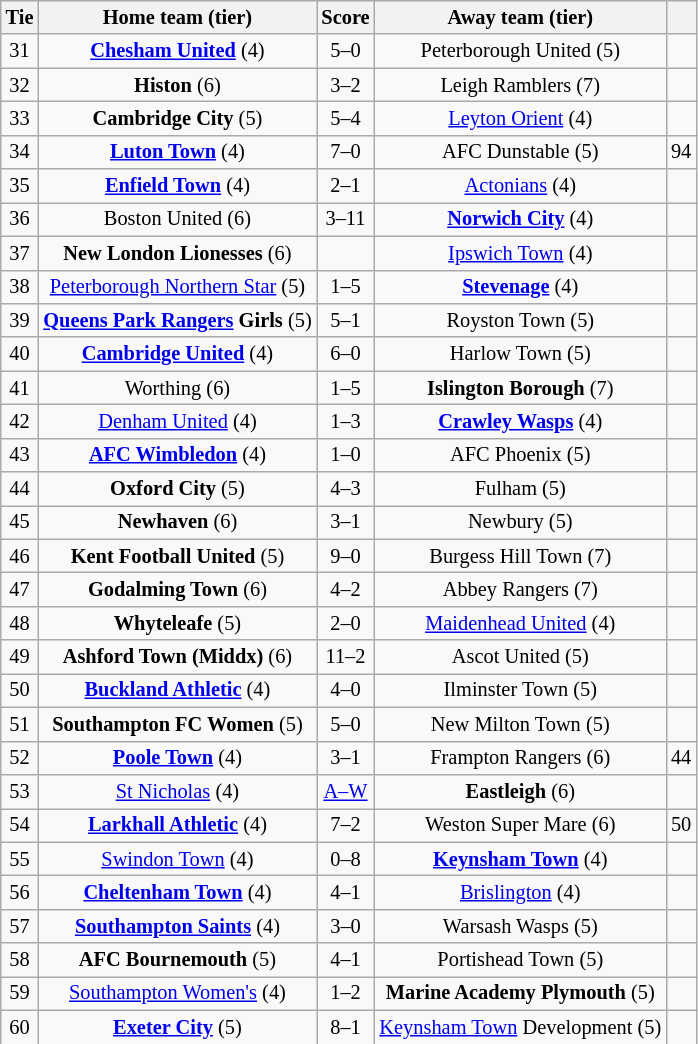<table class="wikitable" style="text-align:center; font-size:85%">
<tr>
<th>Tie</th>
<th>Home team (tier)</th>
<th>Score</th>
<th>Away team (tier)</th>
<th></th>
</tr>
<tr>
<td>31</td>
<td><strong><a href='#'>Chesham United</a></strong> (4)</td>
<td>5–0</td>
<td>Peterborough United (5)</td>
<td></td>
</tr>
<tr>
<td>32</td>
<td><strong>Histon</strong> (6)</td>
<td>3–2</td>
<td>Leigh Ramblers (7)</td>
<td></td>
</tr>
<tr>
<td>33</td>
<td><strong>Cambridge City</strong> (5)</td>
<td>5–4</td>
<td><a href='#'>Leyton Orient</a> (4)</td>
<td></td>
</tr>
<tr>
<td>34</td>
<td><strong><a href='#'>Luton Town</a></strong> (4)</td>
<td>7–0</td>
<td>AFC Dunstable (5)</td>
<td>94</td>
</tr>
<tr>
<td>35</td>
<td><strong><a href='#'>Enfield Town</a></strong> (4)</td>
<td>2–1</td>
<td><a href='#'>Actonians</a> (4)</td>
<td></td>
</tr>
<tr>
<td>36</td>
<td>Boston United (6)</td>
<td>3–11</td>
<td><strong><a href='#'>Norwich City</a></strong> (4)</td>
<td></td>
</tr>
<tr>
<td>37</td>
<td><strong>New London Lionesses</strong> (6)</td>
<td></td>
<td><a href='#'>Ipswich Town</a> (4)</td>
<td></td>
</tr>
<tr>
<td>38</td>
<td><a href='#'>Peterborough Northern Star</a> (5)</td>
<td>1–5</td>
<td><strong><a href='#'>Stevenage</a></strong> (4)</td>
<td></td>
</tr>
<tr>
<td>39</td>
<td><strong><a href='#'>Queens Park Rangers</a> Girls</strong> (5)</td>
<td>5–1</td>
<td>Royston Town (5)</td>
<td></td>
</tr>
<tr>
<td>40</td>
<td><strong><a href='#'>Cambridge United</a></strong> (4)</td>
<td>6–0</td>
<td>Harlow Town (5)</td>
<td></td>
</tr>
<tr>
<td>41</td>
<td>Worthing (6)</td>
<td>1–5</td>
<td><strong>Islington Borough</strong> (7)</td>
<td></td>
</tr>
<tr>
<td>42</td>
<td><a href='#'>Denham United</a> (4)</td>
<td>1–3</td>
<td><strong><a href='#'>Crawley Wasps</a></strong> (4)</td>
<td></td>
</tr>
<tr>
<td>43</td>
<td><strong><a href='#'>AFC Wimbledon</a></strong> (4)</td>
<td>1–0 </td>
<td>AFC Phoenix (5)</td>
<td></td>
</tr>
<tr>
<td>44</td>
<td><strong>Oxford City</strong> (5)</td>
<td>4–3</td>
<td>Fulham (5)</td>
<td></td>
</tr>
<tr>
<td>45</td>
<td><strong>Newhaven</strong> (6)</td>
<td>3–1</td>
<td>Newbury (5)</td>
<td></td>
</tr>
<tr>
<td>46</td>
<td><strong>Kent Football United</strong> (5)</td>
<td>9–0</td>
<td>Burgess Hill Town (7)</td>
<td></td>
</tr>
<tr>
<td>47</td>
<td><strong>Godalming Town</strong> (6)</td>
<td>4–2</td>
<td>Abbey Rangers (7)</td>
<td></td>
</tr>
<tr>
<td>48</td>
<td><strong>Whyteleafe</strong> (5)</td>
<td>2–0</td>
<td><a href='#'>Maidenhead United</a> (4)</td>
<td></td>
</tr>
<tr>
<td>49</td>
<td><strong>Ashford Town (Middx)</strong> (6)</td>
<td>11–2</td>
<td>Ascot United (5)</td>
<td></td>
</tr>
<tr>
<td>50</td>
<td><strong><a href='#'>Buckland Athletic</a></strong> (4)</td>
<td>4–0</td>
<td>Ilminster Town (5)</td>
<td></td>
</tr>
<tr>
<td>51</td>
<td><strong>Southampton FC Women</strong> (5)</td>
<td>5–0</td>
<td>New Milton Town (5)</td>
<td></td>
</tr>
<tr>
<td>52</td>
<td><strong><a href='#'>Poole Town</a></strong> (4)</td>
<td>3–1</td>
<td>Frampton Rangers (6)</td>
<td>44</td>
</tr>
<tr>
<td>53</td>
<td><a href='#'>St Nicholas</a> (4)</td>
<td><a href='#'>A–W</a></td>
<td><strong>Eastleigh</strong> (6)</td>
<td></td>
</tr>
<tr>
<td>54</td>
<td><strong><a href='#'>Larkhall Athletic</a></strong> (4)</td>
<td>7–2</td>
<td>Weston Super Mare (6)</td>
<td>50</td>
</tr>
<tr>
<td>55</td>
<td><a href='#'>Swindon Town</a> (4)</td>
<td>0–8</td>
<td><strong><a href='#'>Keynsham Town</a></strong> (4)</td>
<td></td>
</tr>
<tr>
<td>56</td>
<td><strong><a href='#'>Cheltenham Town</a></strong> (4)</td>
<td>4–1</td>
<td><a href='#'>Brislington</a> (4)</td>
<td></td>
</tr>
<tr>
<td>57</td>
<td><strong><a href='#'>Southampton Saints</a></strong> (4)</td>
<td>3–0</td>
<td>Warsash Wasps (5)</td>
<td></td>
</tr>
<tr>
<td>58</td>
<td><strong>AFC Bournemouth</strong> (5)</td>
<td>4–1</td>
<td>Portishead Town (5)</td>
<td></td>
</tr>
<tr>
<td>59</td>
<td><a href='#'>Southampton Women's</a> (4)</td>
<td>1–2</td>
<td><strong>Marine Academy Plymouth</strong> (5)</td>
<td></td>
</tr>
<tr>
<td>60</td>
<td><strong><a href='#'>Exeter City</a></strong> (5)</td>
<td>8–1</td>
<td><a href='#'>Keynsham Town</a> Development (5)</td>
<td></td>
</tr>
<tr>
</tr>
</table>
